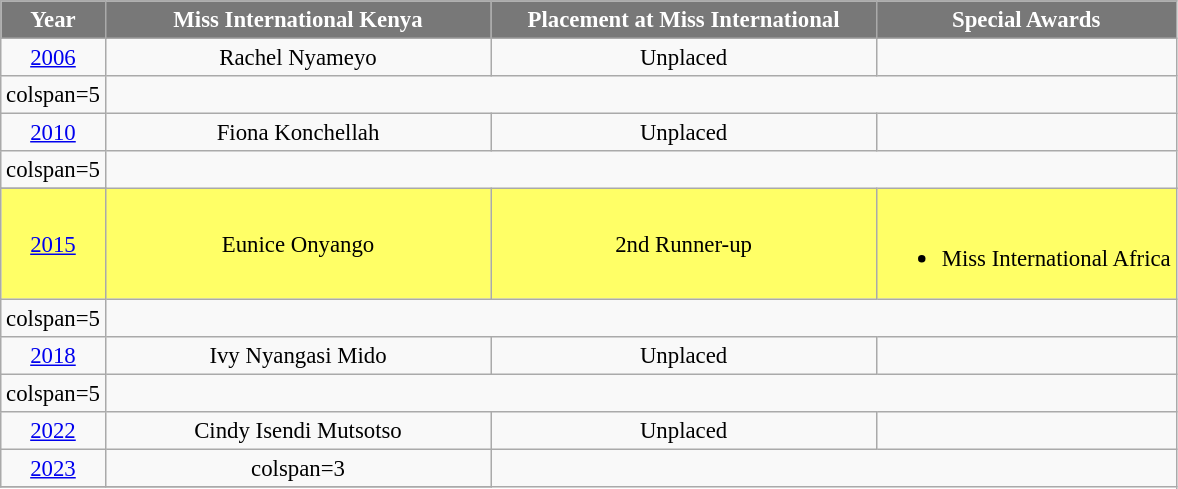<table class="wikitable sortable" style="font-size: 95%; text-align:center">
<tr>
<th width="60" style="background-color:#787878;color:#FFFFFF;">Year</th>
<th width="250" style="background-color:#787878;color:#FFFFFF;">Miss International Kenya</th>
<th width="250" style="background-color:#787878;color:#FFFFFF;">Placement at Miss International</th>
<th style="background-color:#787878;color:#FFFFFF;">Special Awards</th>
</tr>
<tr>
<td><a href='#'>2006</a></td>
<td>Rachel Nyameyo</td>
<td>Unplaced</td>
<td></td>
</tr>
<tr>
<td>colspan=5 </td>
</tr>
<tr>
<td><a href='#'>2010</a></td>
<td>Fiona Konchellah</td>
<td>Unplaced</td>
<td></td>
</tr>
<tr>
<td>colspan=5 </td>
</tr>
<tr>
</tr>
<tr style="background-color:#FFFF66;">
<td><a href='#'>2015</a></td>
<td>Eunice Onyango</td>
<td>2nd Runner-up</td>
<td><br><ul><li>Miss International Africa</li></ul></td>
</tr>
<tr>
<td>colspan=5 </td>
</tr>
<tr>
<td><a href='#'>2018</a></td>
<td>Ivy Nyangasi Mido</td>
<td>Unplaced</td>
<td></td>
</tr>
<tr>
<td>colspan=5 </td>
</tr>
<tr>
<td><a href='#'>2022</a></td>
<td>Cindy Isendi Mutsotso</td>
<td>Unplaced</td>
<td></td>
</tr>
<tr>
<td><a href='#'>2023</a></td>
<td>colspan=3 </td>
</tr>
<tr>
</tr>
</table>
